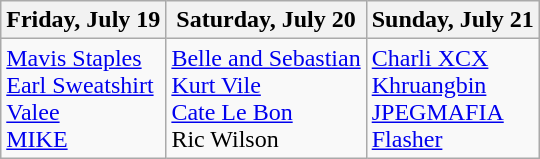<table class="wikitable">
<tr>
<th>Friday, July 19</th>
<th>Saturday, July 20</th>
<th>Sunday, July 21</th>
</tr>
<tr valign="top">
<td><a href='#'>Mavis Staples</a><br><a href='#'>Earl Sweatshirt</a><br><a href='#'>Valee</a><br><a href='#'>MIKE</a></td>
<td><a href='#'>Belle and Sebastian</a><br><a href='#'>Kurt Vile</a><br><a href='#'>Cate Le Bon</a><br>Ric Wilson</td>
<td><a href='#'>Charli XCX</a><br><a href='#'>Khruangbin</a><br><a href='#'>JPEGMAFIA</a><br><a href='#'>Flasher</a></td>
</tr>
</table>
